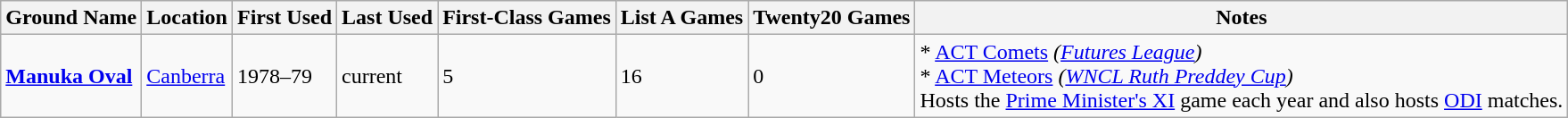<table class="wikitable sortable">
<tr>
<th>Ground Name</th>
<th>Location</th>
<th>First Used</th>
<th>Last Used</th>
<th>First-Class Games</th>
<th>List A Games</th>
<th>Twenty20 Games</th>
<th>Notes</th>
</tr>
<tr>
<td><strong><a href='#'>Manuka Oval</a></strong></td>
<td><a href='#'>Canberra</a></td>
<td>1978–79</td>
<td>current</td>
<td>5</td>
<td>16</td>
<td>0</td>
<td>* <a href='#'>ACT Comets</a> <em>(<a href='#'>Futures League</a>)</em> <br>* <a href='#'>ACT Meteors</a> <em>(<a href='#'>WNCL Ruth Preddey Cup</a>)</em> <br> Hosts the <a href='#'>Prime Minister's XI</a> game each year and also hosts <a href='#'>ODI</a> matches.</td>
</tr>
</table>
